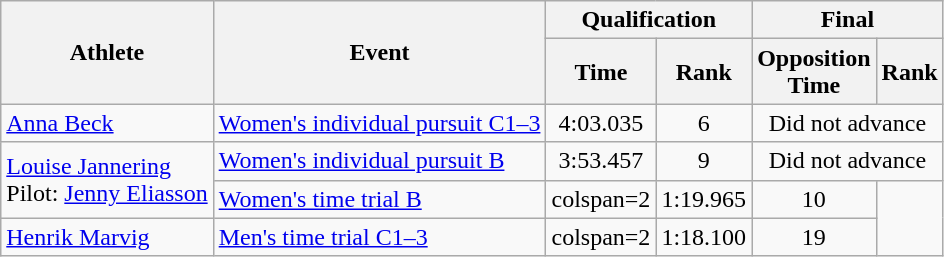<table class=wikitable>
<tr>
<th rowspan=2>Athlete</th>
<th rowspan=2>Event</th>
<th colspan=2>Qualification</th>
<th colspan=2>Final</th>
</tr>
<tr>
<th>Time</th>
<th>Rank</th>
<th>Opposition<br>Time</th>
<th>Rank</th>
</tr>
<tr align=center>
<td align=left><a href='#'>Anna Beck</a></td>
<td align=left><a href='#'>Women's individual pursuit C1–3</a></td>
<td>4:03.035</td>
<td>6</td>
<td colspan=2>Did not advance</td>
</tr>
<tr align=center>
<td align=left rowspan=2><a href='#'>Louise Jannering</a><br>Pilot: <a href='#'>Jenny Eliasson</a></td>
<td align=left><a href='#'>Women's individual pursuit B</a></td>
<td>3:53.457</td>
<td>9</td>
<td colspan=2>Did not advance</td>
</tr>
<tr align=center>
<td align=left><a href='#'>Women's time trial B</a></td>
<td>colspan=2 </td>
<td>1:19.965</td>
<td>10</td>
</tr>
<tr align=center>
<td align=left rowspan=2><a href='#'>Henrik Marvig</a></td>
<td align=left><a href='#'>Men's time trial C1–3</a></td>
<td>colspan=2 </td>
<td>1:18.100</td>
<td>19</td>
</tr>
</table>
